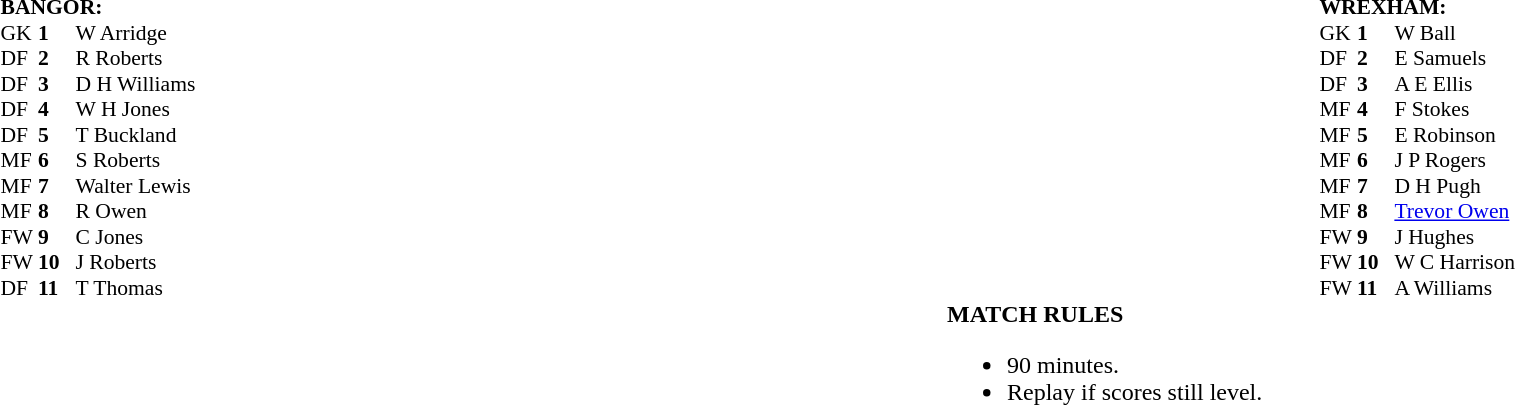<table width="100%">
<tr>
<td valign="top" width="50%"><br><table style="font-size: 90%" cellspacing="0" cellpadding="0">
<tr>
<td colspan="4"><strong>BANGOR:</strong></td>
</tr>
<tr>
<th width="25"></th>
<th width="25"></th>
</tr>
<tr>
<td>GK</td>
<td><strong>1</strong></td>
<td> W Arridge</td>
</tr>
<tr>
<td>DF</td>
<td><strong>2</strong></td>
<td> R Roberts</td>
</tr>
<tr>
<td>DF</td>
<td><strong>3</strong></td>
<td> D H Williams</td>
</tr>
<tr>
<td>DF</td>
<td><strong>4</strong></td>
<td> W H Jones</td>
</tr>
<tr>
<td>DF</td>
<td><strong>5</strong></td>
<td> T Buckland</td>
</tr>
<tr>
<td>MF</td>
<td><strong>6</strong></td>
<td> S Roberts</td>
</tr>
<tr>
<td>MF</td>
<td><strong>7</strong></td>
<td> Walter Lewis</td>
</tr>
<tr>
<td>MF</td>
<td><strong>8</strong></td>
<td> R Owen</td>
</tr>
<tr>
<td>FW</td>
<td><strong>9</strong></td>
<td> C Jones</td>
</tr>
<tr>
<td>FW</td>
<td><strong>10</strong></td>
<td> J Roberts</td>
</tr>
<tr>
<td>DF</td>
<td><strong>11</strong></td>
<td> T Thomas</td>
</tr>
<tr>
</tr>
</table>
</td>
<td valign="top" width="50%"><br><table style="font-size: 90%" cellspacing="0" cellpadding="0" align="center">
<tr>
<td colspan="4"><strong>WREXHAM:</strong></td>
</tr>
<tr>
<th width="25"></th>
<th width="25"></th>
</tr>
<tr>
<td>GK</td>
<td><strong>1</strong></td>
<td> W Ball</td>
</tr>
<tr>
<td>DF</td>
<td><strong>2</strong></td>
<td> E Samuels</td>
</tr>
<tr>
<td>DF</td>
<td><strong>3</strong></td>
<td> A E Ellis</td>
</tr>
<tr>
<td>MF</td>
<td><strong>4</strong></td>
<td> F Stokes</td>
</tr>
<tr>
<td>MF</td>
<td><strong>5</strong></td>
<td> E Robinson</td>
</tr>
<tr>
<td>MF</td>
<td><strong>6</strong></td>
<td> J P Rogers</td>
</tr>
<tr>
<td>MF</td>
<td><strong>7</strong></td>
<td> D H Pugh</td>
</tr>
<tr>
<td>MF</td>
<td><strong>8</strong></td>
<td> <a href='#'>Trevor Owen</a></td>
</tr>
<tr>
<td>FW</td>
<td><strong>9</strong></td>
<td> J Hughes</td>
</tr>
<tr>
<td>FW</td>
<td><strong>10</strong></td>
<td> W C Harrison</td>
</tr>
<tr>
<td>FW</td>
<td><strong>11</strong></td>
<td> A Williams</td>
</tr>
<tr>
</tr>
</table>
<strong>MATCH RULES</strong><ul><li>90 minutes.</li><li>Replay if scores still level.</li></ul></td>
</tr>
</table>
